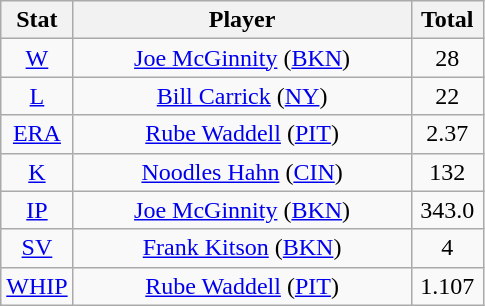<table class="wikitable" style="text-align:center;">
<tr>
<th style="width:15%;">Stat</th>
<th>Player</th>
<th style="width:15%;">Total</th>
</tr>
<tr>
<td><a href='#'>W</a></td>
<td><a href='#'>Joe McGinnity</a> (<a href='#'>BKN</a>)</td>
<td>28</td>
</tr>
<tr>
<td><a href='#'>L</a></td>
<td><a href='#'>Bill Carrick</a> (<a href='#'>NY</a>)</td>
<td>22</td>
</tr>
<tr>
<td><a href='#'>ERA</a></td>
<td><a href='#'>Rube Waddell</a> (<a href='#'>PIT</a>)</td>
<td>2.37</td>
</tr>
<tr>
<td><a href='#'>K</a></td>
<td><a href='#'>Noodles Hahn</a> (<a href='#'>CIN</a>)</td>
<td>132</td>
</tr>
<tr>
<td><a href='#'>IP</a></td>
<td><a href='#'>Joe McGinnity</a> (<a href='#'>BKN</a>)</td>
<td>343.0</td>
</tr>
<tr>
<td><a href='#'>SV</a></td>
<td><a href='#'>Frank Kitson</a> (<a href='#'>BKN</a>)</td>
<td>4</td>
</tr>
<tr>
<td><a href='#'>WHIP</a></td>
<td><a href='#'>Rube Waddell</a> (<a href='#'>PIT</a>)</td>
<td>1.107</td>
</tr>
</table>
